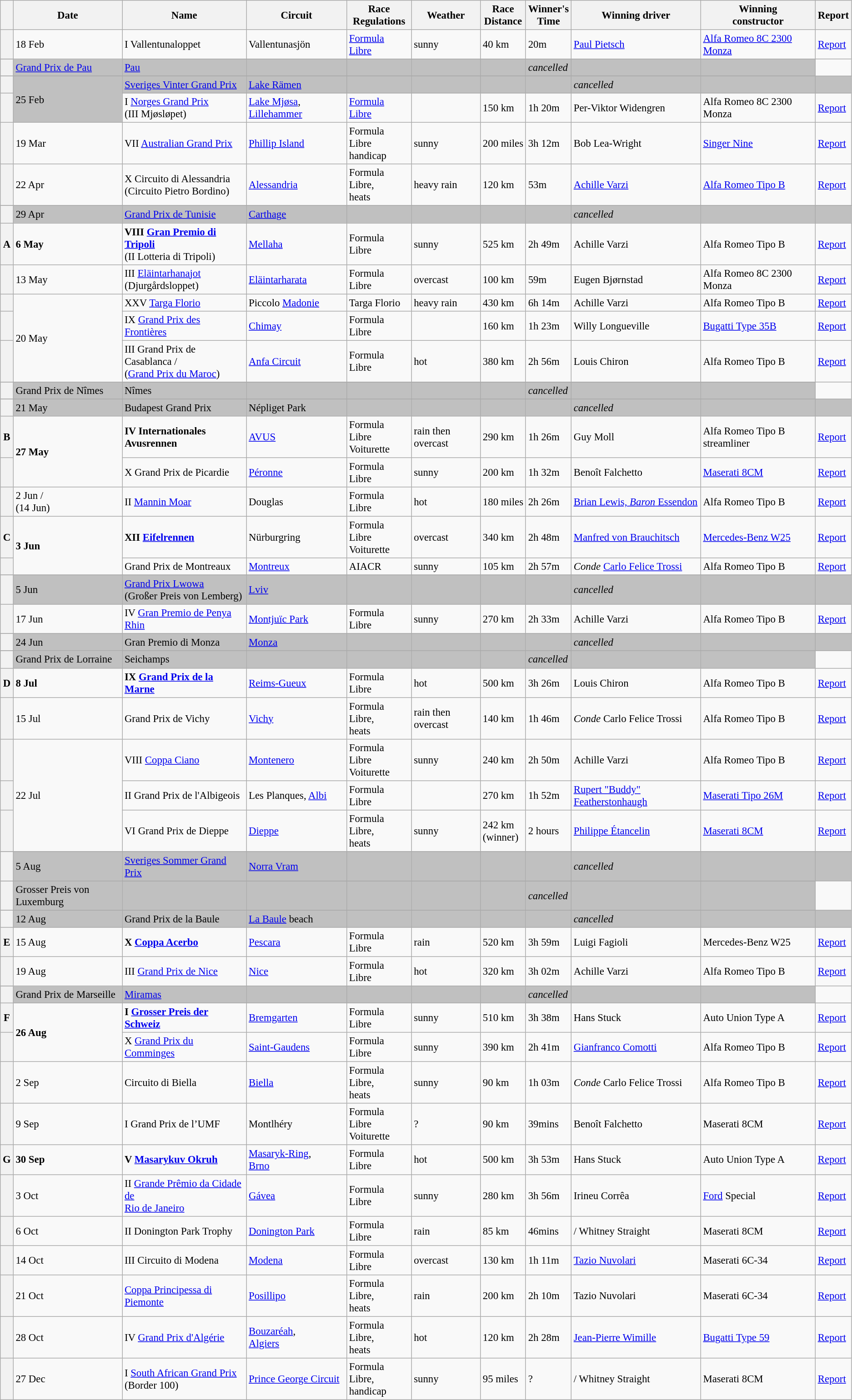<table class="wikitable" style="font-size:95%">
<tr>
<th></th>
<th>Date</th>
<th>Name</th>
<th>Circuit</th>
<th>Race<br>Regulations</th>
<th>Weather</th>
<th>Race<br>Distance</th>
<th>Winner's<br>Time</th>
<th>Winning driver</th>
<th>Winning<br>constructor</th>
<th>Report</th>
</tr>
<tr>
<th></th>
<td rowspan=2>18 Feb</td>
<td> I Vallentunaloppet</td>
<td>Vallentunasjön</td>
<td><a href='#'>Formula Libre</a></td>
<td>sunny</td>
<td>40 km</td>
<td>20m</td>
<td> <a href='#'>Paul Pietsch</a></td>
<td><a href='#'>Alfa Romeo 8C 2300 Monza</a></td>
<td><a href='#'>Report</a></td>
</tr>
<tr>
</tr>
<tr style="background:#C0C0C0;">
<th></th>
<td> <a href='#'>Grand Prix de Pau</a></td>
<td><a href='#'>Pau</a></td>
<td></td>
<td></td>
<td></td>
<td></td>
<td><em>cancelled</em></td>
<td></td>
<td></td>
</tr>
<tr>
</tr>
<tr style="background:#C0C0C0;">
<th></th>
<td rowspan=2>25 Feb</td>
<td> <a href='#'>Sveriges Vinter Grand Prix</a></td>
<td><a href='#'>Lake Rämen</a></td>
<td></td>
<td></td>
<td></td>
<td></td>
<td><em>cancelled</em></td>
<td></td>
<td></td>
</tr>
<tr>
<th></th>
<td> I <a href='#'>Norges Grand Prix</a><br> (III  Mjøsløpet)</td>
<td><a href='#'>Lake Mjøsa</a>, <a href='#'>Lillehammer</a></td>
<td><a href='#'>Formula Libre</a></td>
<td></td>
<td>150 km</td>
<td>1h 20m</td>
<td> Per-Viktor Widengren</td>
<td>Alfa Romeo 8C 2300 Monza</td>
<td><a href='#'>Report</a></td>
</tr>
<tr>
<th></th>
<td>19 Mar</td>
<td> VII <a href='#'>Australian Grand Prix</a></td>
<td><a href='#'>Phillip Island</a></td>
<td>Formula Libre<br>handicap</td>
<td>sunny</td>
<td>200 miles</td>
<td>3h 12m</td>
<td> Bob Lea-Wright</td>
<td><a href='#'>Singer Nine</a></td>
<td><a href='#'>Report</a></td>
</tr>
<tr>
<th></th>
<td>22 Apr</td>
<td> X Circuito di Alessandria<br>(Circuito Pietro Bordino)</td>
<td><a href='#'>Alessandria</a></td>
<td>Formula Libre,<br>heats</td>
<td>heavy rain</td>
<td>120 km</td>
<td>53m</td>
<td> <a href='#'>Achille Varzi</a></td>
<td><a href='#'>Alfa Romeo Tipo B</a></td>
<td><a href='#'>Report</a></td>
</tr>
<tr>
</tr>
<tr style="background:#C0C0C0;">
<th></th>
<td>29 Apr</td>
<td> <a href='#'>Grand Prix de Tunisie</a></td>
<td><a href='#'>Carthage</a></td>
<td></td>
<td></td>
<td></td>
<td></td>
<td><em>cancelled</em></td>
<td></td>
<td></td>
</tr>
<tr>
<th>A</th>
<td><strong>6 May</strong></td>
<td> <strong>VIII <a href='#'>Gran Premio di Tripoli</a> </strong><br>(II Lotteria di Tripoli)</td>
<td><a href='#'>Mellaha</a></td>
<td>Formula Libre</td>
<td>sunny</td>
<td>525 km</td>
<td>2h 49m</td>
<td> Achille Varzi</td>
<td>Alfa Romeo Tipo B</td>
<td><a href='#'>Report</a></td>
</tr>
<tr>
<th></th>
<td>13 May</td>
<td> III <a href='#'>Eläintarhanajot</a><br>(Djurgårdsloppet)</td>
<td><a href='#'>Eläintarharata</a></td>
<td>Formula Libre</td>
<td>overcast</td>
<td>100 km</td>
<td>59m</td>
<td> Eugen Bjørnstad</td>
<td>Alfa Romeo 8C 2300 Monza</td>
<td><a href='#'>Report</a></td>
</tr>
<tr>
<th></th>
<td rowspan=4>20 May</td>
<td> XXV <a href='#'>Targa Florio</a></td>
<td>Piccolo <a href='#'>Madonie</a></td>
<td>Targa Florio</td>
<td>heavy rain</td>
<td>430 km</td>
<td>6h 14m</td>
<td> Achille Varzi</td>
<td>Alfa Romeo Tipo B</td>
<td><a href='#'>Report</a></td>
</tr>
<tr>
<th></th>
<td> IX <a href='#'>Grand Prix des Frontières</a></td>
<td><a href='#'>Chimay</a></td>
<td>Formula Libre</td>
<td></td>
<td>160 km</td>
<td>1h 23m</td>
<td> Willy Longueville</td>
<td><a href='#'>Bugatti Type 35B</a></td>
<td><a href='#'>Report</a></td>
</tr>
<tr>
<th></th>
<td> III Grand Prix de Casablanca / <br>(<a href='#'>Grand Prix du Maroc</a>)</td>
<td><a href='#'>Anfa Circuit</a></td>
<td>Formula Libre</td>
<td>hot</td>
<td>380 km</td>
<td>2h 56m</td>
<td> Louis Chiron</td>
<td>Alfa Romeo Tipo B</td>
<td><a href='#'>Report</a></td>
</tr>
<tr>
</tr>
<tr style="background:#C0C0C0;">
<th></th>
<td> Grand Prix de Nîmes</td>
<td>Nîmes</td>
<td></td>
<td></td>
<td></td>
<td></td>
<td><em>cancelled</em></td>
<td></td>
<td></td>
</tr>
<tr>
</tr>
<tr style="background:#C0C0C0;">
<th></th>
<td>21 May</td>
<td> Budapest Grand Prix</td>
<td>Népliget Park</td>
<td></td>
<td></td>
<td></td>
<td></td>
<td><em>cancelled</em></td>
<td></td>
<td></td>
</tr>
<tr>
<th>B</th>
<td rowspan=2><strong>27 May</strong></td>
<td> <strong>IV Internationales Avusrennen</strong></td>
<td><a href='#'>AVUS</a></td>
<td>Formula Libre<br>Voiturette</td>
<td>rain then overcast</td>
<td>290 km</td>
<td>1h 26m</td>
<td> Guy Moll</td>
<td>Alfa Romeo Tipo B streamliner</td>
<td><a href='#'>Report</a></td>
</tr>
<tr>
<th></th>
<td> X Grand Prix de Picardie</td>
<td><a href='#'>Péronne</a></td>
<td>Formula Libre</td>
<td>sunny</td>
<td>200 km</td>
<td>1h 32m</td>
<td> Benoît Falchetto</td>
<td><a href='#'>Maserati 8CM</a></td>
<td><a href='#'>Report</a></td>
</tr>
<tr>
<th></th>
<td>2 Jun /<br>(14 Jun)</td>
<td> II <a href='#'>Mannin Moar</a></td>
<td>Douglas</td>
<td>Formula Libre</td>
<td>hot</td>
<td>180 miles</td>
<td>2h 26m</td>
<td> <a href='#'>Brian Lewis, <em>Baron</em> Essendon</a></td>
<td>Alfa Romeo Tipo B</td>
<td><a href='#'>Report</a></td>
</tr>
<tr>
<th>C</th>
<td rowspan=2><strong>3 Jun</strong></td>
<td> <strong>XII <a href='#'>Eifelrennen</a> </strong></td>
<td>Nürburgring</td>
<td>Formula Libre<br>Voiturette</td>
<td>overcast</td>
<td>340 km</td>
<td>2h 48m</td>
<td> <a href='#'>Manfred von Brauchitsch</a></td>
<td><a href='#'>Mercedes-Benz W25</a></td>
<td><a href='#'>Report</a></td>
</tr>
<tr>
<th></th>
<td> Grand Prix de Montreaux</td>
<td><a href='#'>Montreux</a></td>
<td>AIACR</td>
<td>sunny</td>
<td>105 km</td>
<td>2h 57m</td>
<td> <em>Conde</em> <a href='#'>Carlo Felice Trossi</a></td>
<td>Alfa Romeo Tipo B</td>
<td><a href='#'>Report</a></td>
</tr>
<tr>
</tr>
<tr style="background:#C0C0C0;">
<th></th>
<td>5 Jun</td>
<td> <a href='#'>Grand Prix Lwowa</a><br>(Großer Preis von Lemberg)</td>
<td><a href='#'>Lviv</a></td>
<td></td>
<td></td>
<td></td>
<td></td>
<td><em>cancelled</em></td>
<td></td>
<td></td>
</tr>
<tr>
<th></th>
<td>17 Jun</td>
<td> IV <a href='#'>Gran Premio de Penya Rhin</a></td>
<td><a href='#'>Montjuïc Park</a></td>
<td>Formula Libre</td>
<td>sunny</td>
<td>270 km</td>
<td>2h 33m</td>
<td> Achille Varzi</td>
<td>Alfa Romeo Tipo B</td>
<td><a href='#'>Report</a></td>
</tr>
<tr>
</tr>
<tr style="background:#C0C0C0;">
<th></th>
<td rowspan=2>24 Jun</td>
<td> Gran Premio di Monza</td>
<td><a href='#'>Monza</a></td>
<td></td>
<td></td>
<td></td>
<td></td>
<td><em>cancelled</em></td>
<td></td>
<td></td>
</tr>
<tr>
</tr>
<tr style="background:#C0C0C0;">
<th></th>
<td> Grand Prix de Lorraine</td>
<td>Seichamps</td>
<td></td>
<td></td>
<td></td>
<td></td>
<td><em>cancelled</em></td>
<td></td>
<td></td>
</tr>
<tr>
<th>D</th>
<td><strong>8 Jul</strong></td>
<td> <strong>IX <a href='#'>Grand Prix de la Marne</a></strong></td>
<td><a href='#'>Reims-Gueux</a></td>
<td>Formula Libre</td>
<td>hot</td>
<td>500 km</td>
<td>3h 26m</td>
<td> Louis Chiron</td>
<td>Alfa Romeo Tipo B</td>
<td><a href='#'>Report</a></td>
</tr>
<tr>
<th></th>
<td>15 Jul</td>
<td> Grand Prix de Vichy</td>
<td><a href='#'>Vichy</a></td>
<td>Formula Libre,<br>heats</td>
<td>rain then overcast</td>
<td>140 km</td>
<td>1h 46m</td>
<td> <em>Conde</em> Carlo Felice Trossi</td>
<td>Alfa Romeo Tipo B</td>
<td><a href='#'>Report</a></td>
</tr>
<tr>
<th></th>
<td rowspan=3>22 Jul</td>
<td> VIII <a href='#'>Coppa Ciano</a></td>
<td><a href='#'>Montenero</a></td>
<td>Formula Libre<br>Voiturette</td>
<td>sunny</td>
<td>240 km</td>
<td>2h 50m</td>
<td> Achille Varzi</td>
<td>Alfa Romeo Tipo B</td>
<td><a href='#'>Report</a></td>
</tr>
<tr>
<th></th>
<td> II Grand Prix de l'Albigeois</td>
<td>Les Planques, <a href='#'>Albi</a></td>
<td>Formula Libre</td>
<td></td>
<td>270 km</td>
<td>1h 52m</td>
<td> <a href='#'>Rupert "Buddy" Featherstonhaugh</a></td>
<td><a href='#'>Maserati Tipo 26M</a></td>
<td><a href='#'>Report</a></td>
</tr>
<tr>
<th></th>
<td> VI Grand Prix de Dieppe</td>
<td><a href='#'>Dieppe</a></td>
<td>Formula Libre,<br>heats</td>
<td>sunny</td>
<td>242 km<br>(winner)</td>
<td>2 hours</td>
<td> <a href='#'>Philippe Étancelin</a></td>
<td><a href='#'>Maserati 8CM</a></td>
<td><a href='#'>Report</a></td>
</tr>
<tr>
</tr>
<tr style="background:#C0C0C0;">
<th></th>
<td rowspan=2>5 Aug</td>
<td> <a href='#'>Sveriges Sommer Grand Prix</a></td>
<td><a href='#'>Norra Vram</a></td>
<td></td>
<td></td>
<td></td>
<td></td>
<td><em>cancelled</em></td>
<td></td>
<td></td>
</tr>
<tr>
</tr>
<tr style="background:#C0C0C0;">
<th></th>
<td> Grosser Preis von Luxemburg</td>
<td></td>
<td></td>
<td></td>
<td></td>
<td></td>
<td><em>cancelled</em></td>
<td></td>
<td></td>
</tr>
<tr>
</tr>
<tr style="background:#C0C0C0;">
<th></th>
<td>12 Aug</td>
<td> Grand Prix de la Baule</td>
<td><a href='#'>La Baule</a> beach</td>
<td></td>
<td></td>
<td></td>
<td></td>
<td><em>cancelled</em></td>
<td></td>
<td></td>
</tr>
<tr>
<th>E</th>
<td>15 Aug</td>
<td> <strong>X <a href='#'>Coppa Acerbo</a> </strong></td>
<td><a href='#'>Pescara</a></td>
<td>Formula Libre</td>
<td>rain</td>
<td>520 km</td>
<td>3h 59m</td>
<td> Luigi Fagioli</td>
<td>Mercedes-Benz W25</td>
<td><a href='#'>Report</a></td>
</tr>
<tr>
<th></th>
<td rowspan=2>19 Aug</td>
<td> III <a href='#'>Grand Prix de Nice</a></td>
<td><a href='#'>Nice</a></td>
<td>Formula Libre</td>
<td>hot</td>
<td>320 km</td>
<td>3h 02m</td>
<td> Achille Varzi</td>
<td>Alfa Romeo Tipo B</td>
<td><a href='#'>Report</a></td>
</tr>
<tr>
</tr>
<tr style="background:#C0C0C0;">
<th></th>
<td> Grand Prix de Marseille</td>
<td><a href='#'>Miramas</a></td>
<td></td>
<td></td>
<td></td>
<td></td>
<td><em>cancelled</em></td>
<td></td>
<td></td>
</tr>
<tr>
<th>F</th>
<td rowspan=2><strong>26 Aug</strong></td>
<td> <strong>I <a href='#'>Grosser Preis der Schweiz</a></strong></td>
<td><a href='#'>Bremgarten</a></td>
<td>Formula Libre</td>
<td>sunny</td>
<td>510 km</td>
<td>3h 38m</td>
<td> Hans Stuck</td>
<td>Auto Union Type A</td>
<td><a href='#'>Report</a></td>
</tr>
<tr>
<th></th>
<td> X <a href='#'>Grand Prix du Comminges</a></td>
<td><a href='#'>Saint-Gaudens</a></td>
<td>Formula Libre</td>
<td>sunny</td>
<td>390 km</td>
<td>2h 41m</td>
<td> <a href='#'>Gianfranco Comotti</a></td>
<td>Alfa Romeo Tipo B</td>
<td><a href='#'>Report</a></td>
</tr>
<tr>
<th></th>
<td>2 Sep</td>
<td> Circuito di Biella</td>
<td><a href='#'>Biella</a></td>
<td>Formula Libre,<br>heats</td>
<td>sunny</td>
<td>90 km</td>
<td>1h 03m</td>
<td> <em>Conde</em> Carlo Felice Trossi</td>
<td>Alfa Romeo Tipo B</td>
<td><a href='#'>Report</a></td>
</tr>
<tr>
<th></th>
<td>9 Sep</td>
<td> I Grand Prix de l’UMF</td>
<td>Montlhéry</td>
<td>Formula Libre<br>Voiturette</td>
<td>?</td>
<td>90 km</td>
<td>39mins</td>
<td> Benoît Falchetto</td>
<td>Maserati 8CM</td>
<td><a href='#'>Report</a></td>
</tr>
<tr>
<th>G</th>
<td><strong>30 Sep</strong></td>
<td> <strong>V <a href='#'>Masarykuv Okruh</a></strong></td>
<td><a href='#'>Masaryk-Ring</a>,<br><a href='#'>Brno</a></td>
<td>Formula Libre</td>
<td>hot</td>
<td>500 km</td>
<td>3h 53m</td>
<td> Hans Stuck</td>
<td>Auto Union Type A</td>
<td><a href='#'>Report</a></td>
</tr>
<tr>
<th></th>
<td>3 Oct</td>
<td> II <a href='#'>Grande Prêmio da Cidade de<br> Rio de Janeiro</a></td>
<td><a href='#'>Gávea</a></td>
<td>Formula Libre</td>
<td>sunny</td>
<td>280 km</td>
<td>3h 56m</td>
<td> Irineu Corrêa</td>
<td><a href='#'>Ford</a> Special</td>
<td><a href='#'>Report</a></td>
</tr>
<tr>
<th></th>
<td>6 Oct</td>
<td> II Donington Park Trophy</td>
<td><a href='#'>Donington Park</a></td>
<td>Formula Libre</td>
<td>rain</td>
<td>85 km</td>
<td>46mins</td>
<td>/ Whitney Straight</td>
<td>Maserati 8CM</td>
<td><a href='#'>Report</a></td>
</tr>
<tr>
<th></th>
<td>14 Oct</td>
<td> III Circuito di Modena</td>
<td><a href='#'>Modena</a></td>
<td>Formula Libre</td>
<td>overcast</td>
<td>130 km</td>
<td>1h 11m</td>
<td> <a href='#'>Tazio Nuvolari</a></td>
<td>Maserati 6C-34</td>
<td><a href='#'>Report</a></td>
</tr>
<tr>
<th></th>
<td>21 Oct</td>
<td> <a href='#'>Coppa Principessa di Piemonte</a></td>
<td><a href='#'>Posillipo</a></td>
<td>Formula Libre,<br>heats</td>
<td>rain</td>
<td>200 km</td>
<td>2h 10m</td>
<td> Tazio Nuvolari</td>
<td>Maserati 6C-34</td>
<td><a href='#'>Report</a></td>
</tr>
<tr>
<th></th>
<td>28 Oct</td>
<td> IV <a href='#'>Grand Prix d'Algérie</a></td>
<td><a href='#'>Bouzaréah</a>,<br><a href='#'>Algiers</a></td>
<td>Formula Libre,<br>heats</td>
<td>hot</td>
<td>120 km</td>
<td>2h 28m</td>
<td> <a href='#'>Jean-Pierre Wimille</a></td>
<td><a href='#'>Bugatti Type 59</a></td>
<td><a href='#'>Report</a></td>
</tr>
<tr>
<th></th>
<td>27 Dec</td>
<td> I <a href='#'>South African Grand Prix</a><br>(Border 100)</td>
<td><a href='#'>Prince George Circuit</a></td>
<td>Formula Libre,<br>handicap</td>
<td>sunny</td>
<td>95 miles</td>
<td>?</td>
<td>/ Whitney Straight</td>
<td>Maserati 8CM</td>
<td><a href='#'>Report</a></td>
</tr>
</table>
